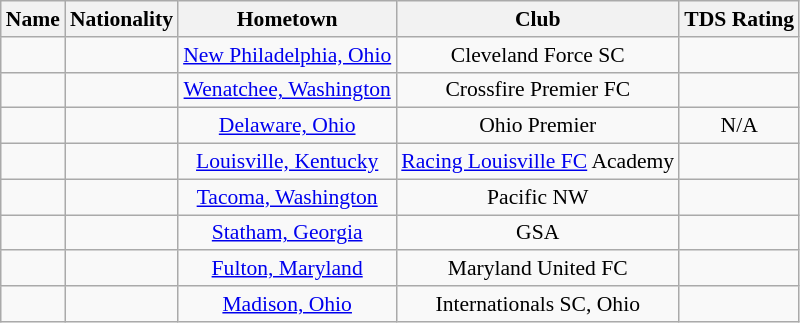<table class="wikitable" style="font-size:90%; text-align: center;" border="1">
<tr>
<th>Name</th>
<th>Nationality</th>
<th>Hometown</th>
<th>Club</th>
<th>TDS Rating</th>
</tr>
<tr>
<td></td>
<td></td>
<td><a href='#'>New Philadelphia, Ohio</a></td>
<td>Cleveland Force SC</td>
<td></td>
</tr>
<tr>
<td></td>
<td></td>
<td><a href='#'>Wenatchee, Washington</a></td>
<td>Crossfire Premier FC</td>
<td></td>
</tr>
<tr>
<td></td>
<td></td>
<td><a href='#'>Delaware, Ohio</a></td>
<td>Ohio Premier</td>
<td>N/A</td>
</tr>
<tr>
<td></td>
<td></td>
<td><a href='#'>Louisville, Kentucky</a></td>
<td><a href='#'>Racing Louisville FC</a> Academy</td>
<td></td>
</tr>
<tr>
<td></td>
<td></td>
<td><a href='#'>Tacoma, Washington</a></td>
<td>Pacific NW</td>
<td></td>
</tr>
<tr>
<td></td>
<td></td>
<td><a href='#'>Statham, Georgia</a></td>
<td>GSA</td>
<td></td>
</tr>
<tr>
<td></td>
<td></td>
<td><a href='#'>Fulton, Maryland</a></td>
<td>Maryland United FC</td>
<td></td>
</tr>
<tr>
<td></td>
<td></td>
<td><a href='#'>Madison, Ohio</a></td>
<td>Internationals SC, Ohio</td>
<td></td>
</tr>
</table>
